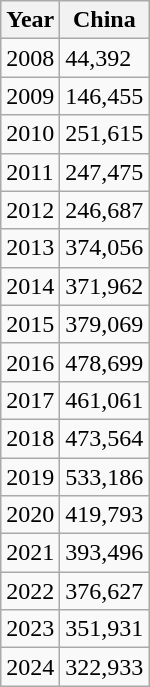<table class="wikitable">
<tr>
<th>Year</th>
<th>China</th>
</tr>
<tr>
<td>2008</td>
<td>44,392</td>
</tr>
<tr>
<td>2009</td>
<td>146,455</td>
</tr>
<tr>
<td>2010</td>
<td>251,615</td>
</tr>
<tr>
<td>2011</td>
<td>247,475</td>
</tr>
<tr>
<td>2012</td>
<td>246,687</td>
</tr>
<tr>
<td>2013</td>
<td>374,056</td>
</tr>
<tr>
<td>2014</td>
<td>371,962</td>
</tr>
<tr>
<td>2015</td>
<td>379,069</td>
</tr>
<tr>
<td>2016</td>
<td>478,699</td>
</tr>
<tr>
<td>2017</td>
<td>461,061</td>
</tr>
<tr>
<td>2018</td>
<td>473,564</td>
</tr>
<tr>
<td>2019</td>
<td>533,186</td>
</tr>
<tr>
<td>2020</td>
<td>419,793</td>
</tr>
<tr>
<td>2021</td>
<td>393,496</td>
</tr>
<tr>
<td>2022</td>
<td>376,627</td>
</tr>
<tr>
<td>2023</td>
<td>351,931</td>
</tr>
<tr>
<td>2024</td>
<td>322,933</td>
</tr>
</table>
